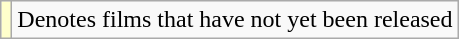<table class="wikitable">
<tr>
<td style="background:#FFFFCC;"></td>
<td>Denotes films that have not yet been released</td>
</tr>
</table>
